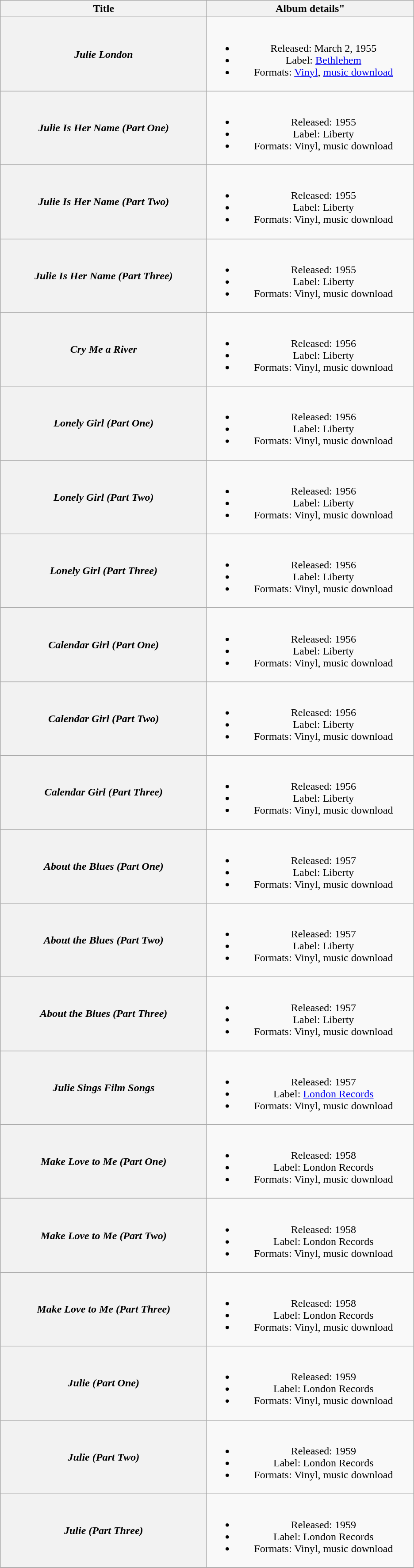<table class="wikitable plainrowheaders" style="text-align:center;">
<tr>
<th scope="col" style="width:19em;">Title</th>
<th scope="col" style="width:19em;">Album details"</th>
</tr>
<tr>
<th scope="row"><em>Julie London</em></th>
<td><br><ul><li>Released: March 2, 1955</li><li>Label: <a href='#'>Bethlehem</a></li><li>Formats: <a href='#'>Vinyl</a>, <a href='#'>music download</a></li></ul></td>
</tr>
<tr>
<th scope="row"><em>Julie Is Her Name (Part One)</em></th>
<td><br><ul><li>Released: 1955</li><li>Label: Liberty</li><li>Formats: Vinyl, music download</li></ul></td>
</tr>
<tr>
<th scope="row"><em>Julie Is Her Name (Part Two)</em></th>
<td><br><ul><li>Released: 1955</li><li>Label: Liberty</li><li>Formats: Vinyl, music download</li></ul></td>
</tr>
<tr>
<th scope="row"><em>Julie Is Her Name (Part Three)</em></th>
<td><br><ul><li>Released: 1955</li><li>Label: Liberty</li><li>Formats: Vinyl, music download</li></ul></td>
</tr>
<tr>
<th scope="row"><em>Cry Me a River</em></th>
<td><br><ul><li>Released: 1956</li><li>Label: Liberty</li><li>Formats: Vinyl, music download</li></ul></td>
</tr>
<tr>
<th scope="row"><em>Lonely Girl (Part One)</em></th>
<td><br><ul><li>Released: 1956</li><li>Label: Liberty</li><li>Formats: Vinyl, music download</li></ul></td>
</tr>
<tr>
<th scope="row"><em>Lonely Girl (Part Two)</em></th>
<td><br><ul><li>Released: 1956</li><li>Label: Liberty</li><li>Formats: Vinyl, music download</li></ul></td>
</tr>
<tr>
<th scope="row"><em>Lonely Girl (Part Three)</em></th>
<td><br><ul><li>Released: 1956</li><li>Label: Liberty</li><li>Formats: Vinyl, music download</li></ul></td>
</tr>
<tr>
<th scope="row"><em>Calendar Girl (Part One)</em></th>
<td><br><ul><li>Released: 1956</li><li>Label: Liberty</li><li>Formats: Vinyl, music download</li></ul></td>
</tr>
<tr>
<th scope="row"><em>Calendar Girl (Part Two)</em></th>
<td><br><ul><li>Released: 1956</li><li>Label: Liberty</li><li>Formats: Vinyl, music download</li></ul></td>
</tr>
<tr>
<th scope="row"><em>Calendar Girl (Part Three)</em></th>
<td><br><ul><li>Released: 1956</li><li>Label: Liberty</li><li>Formats: Vinyl, music download</li></ul></td>
</tr>
<tr>
<th scope="row"><em>About the Blues (Part One)</em></th>
<td><br><ul><li>Released: 1957</li><li>Label: Liberty</li><li>Formats: Vinyl, music download</li></ul></td>
</tr>
<tr>
<th scope="row"><em>About the Blues (Part Two)</em></th>
<td><br><ul><li>Released: 1957</li><li>Label: Liberty</li><li>Formats: Vinyl, music download</li></ul></td>
</tr>
<tr>
<th scope="row"><em>About the Blues (Part Three)</em></th>
<td><br><ul><li>Released: 1957</li><li>Label: Liberty</li><li>Formats: Vinyl, music download</li></ul></td>
</tr>
<tr>
<th scope="row"><em>Julie Sings Film Songs</em></th>
<td><br><ul><li>Released: 1957</li><li>Label: <a href='#'>London Records</a></li><li>Formats: Vinyl, music download</li></ul></td>
</tr>
<tr>
<th scope="row"><em>Make Love to Me (Part One)</em></th>
<td><br><ul><li>Released: 1958</li><li>Label: London Records</li><li>Formats: Vinyl, music download</li></ul></td>
</tr>
<tr>
<th scope="row"><em>Make Love to Me (Part Two)</em></th>
<td><br><ul><li>Released: 1958</li><li>Label: London Records</li><li>Formats: Vinyl, music download</li></ul></td>
</tr>
<tr>
<th scope="row"><em>Make Love to Me (Part Three)</em></th>
<td><br><ul><li>Released: 1958</li><li>Label: London Records</li><li>Formats: Vinyl, music download</li></ul></td>
</tr>
<tr>
<th scope="row"><em>Julie (Part One)</em></th>
<td><br><ul><li>Released: 1959</li><li>Label: London Records</li><li>Formats: Vinyl, music download</li></ul></td>
</tr>
<tr>
<th scope="row"><em>Julie (Part Two)</em></th>
<td><br><ul><li>Released: 1959</li><li>Label: London Records</li><li>Formats: Vinyl, music download</li></ul></td>
</tr>
<tr>
<th scope="row"><em>Julie (Part Three)</em></th>
<td><br><ul><li>Released: 1959</li><li>Label: London Records</li><li>Formats: Vinyl, music download</li></ul></td>
</tr>
<tr>
</tr>
</table>
